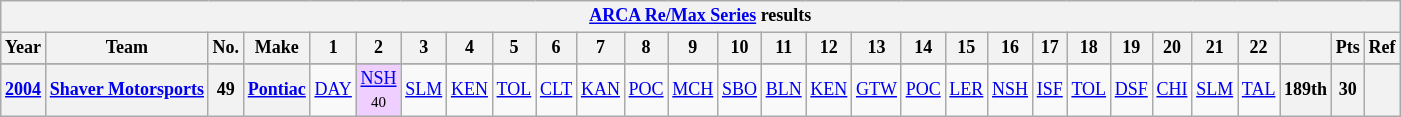<table class="wikitable" style="text-align:center; font-size:75%">
<tr>
<th colspan=32><a href='#'>ARCA Re/Max Series</a> results</th>
</tr>
<tr>
<th>Year</th>
<th>Team</th>
<th>No.</th>
<th>Make</th>
<th>1</th>
<th>2</th>
<th>3</th>
<th>4</th>
<th>5</th>
<th>6</th>
<th>7</th>
<th>8</th>
<th>9</th>
<th>10</th>
<th>11</th>
<th>12</th>
<th>13</th>
<th>14</th>
<th>15</th>
<th>16</th>
<th>17</th>
<th>18</th>
<th>19</th>
<th>20</th>
<th>21</th>
<th>22</th>
<th></th>
<th>Pts</th>
<th>Ref</th>
</tr>
<tr>
</tr>
<tr>
<th><a href='#'>2004</a></th>
<th><a href='#'>Shaver Motorsports</a></th>
<th>49</th>
<th><a href='#'>Pontiac</a></th>
<td><a href='#'>DAY</a></td>
<td style="background:#EFCFFF;"><a href='#'>NSH</a><br><small>40</small></td>
<td><a href='#'>SLM</a></td>
<td><a href='#'>KEN</a></td>
<td><a href='#'>TOL</a></td>
<td><a href='#'>CLT</a></td>
<td><a href='#'>KAN</a></td>
<td><a href='#'>POC</a></td>
<td><a href='#'>MCH</a></td>
<td><a href='#'>SBO</a></td>
<td><a href='#'>BLN</a></td>
<td><a href='#'>KEN</a></td>
<td><a href='#'>GTW</a></td>
<td><a href='#'>POC</a></td>
<td><a href='#'>LER</a></td>
<td><a href='#'>NSH</a></td>
<td><a href='#'>ISF</a></td>
<td><a href='#'>TOL</a></td>
<td><a href='#'>DSF</a></td>
<td><a href='#'>CHI</a></td>
<td><a href='#'>SLM</a></td>
<td><a href='#'>TAL</a></td>
<th>189th</th>
<th>30</th>
<th></th>
</tr>
</table>
